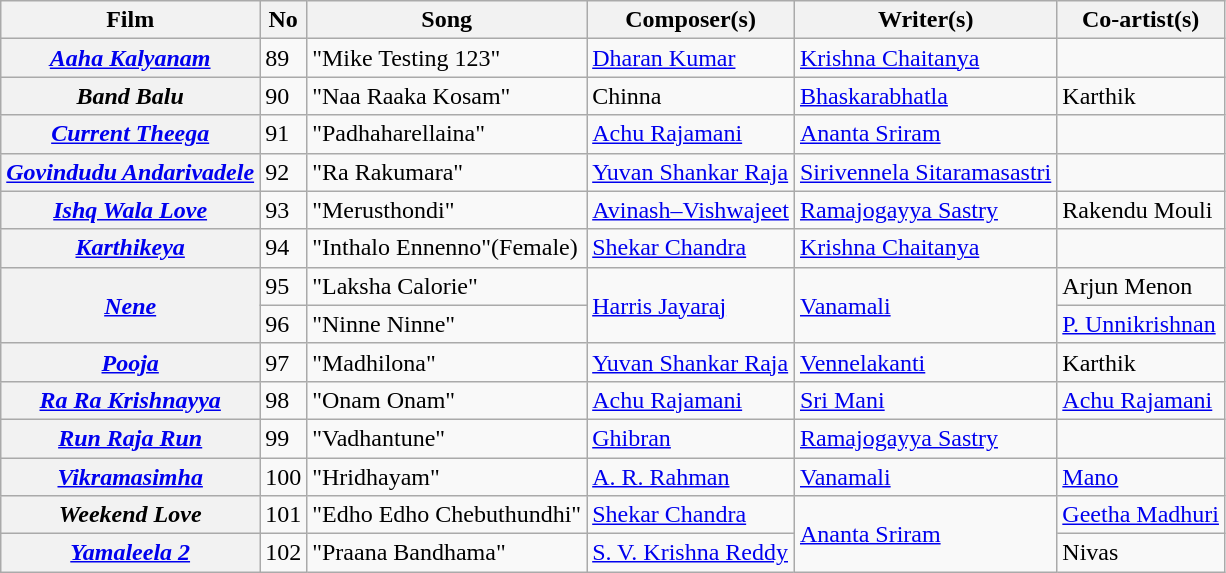<table class="wikitable sortable plainrowheaders">
<tr>
<th>Film</th>
<th>No</th>
<th>Song</th>
<th>Composer(s)</th>
<th>Writer(s)</th>
<th>Co-artist(s)</th>
</tr>
<tr>
<th><em><a href='#'>Aaha Kalyanam</a></em></th>
<td>89</td>
<td>"Mike Testing 123"</td>
<td><a href='#'>Dharan Kumar</a></td>
<td><a href='#'>Krishna Chaitanya</a></td>
<td></td>
</tr>
<tr>
<th><em>Band Balu</em></th>
<td>90</td>
<td>"Naa Raaka Kosam"</td>
<td>Chinna</td>
<td><a href='#'>Bhaskarabhatla</a></td>
<td>Karthik</td>
</tr>
<tr>
<th><em><a href='#'>Current Theega</a></em></th>
<td>91</td>
<td>"Padhaharellaina"</td>
<td><a href='#'>Achu Rajamani</a></td>
<td><a href='#'>Ananta Sriram</a></td>
<td></td>
</tr>
<tr>
<th><em><a href='#'>Govindudu Andarivadele</a></em></th>
<td>92</td>
<td>"Ra Rakumara"</td>
<td><a href='#'>Yuvan Shankar Raja</a></td>
<td><a href='#'>Sirivennela Sitaramasastri</a></td>
<td></td>
</tr>
<tr>
<th><em><a href='#'>Ishq Wala Love</a></em></th>
<td>93</td>
<td>"Merusthondi"</td>
<td><a href='#'>Avinash–Vishwajeet</a></td>
<td><a href='#'>Ramajogayya Sastry</a></td>
<td>Rakendu Mouli</td>
</tr>
<tr>
<th><a href='#'><em>Karthikeya</em></a></th>
<td>94</td>
<td>"Inthalo Ennenno"(Female)</td>
<td><a href='#'>Shekar Chandra</a></td>
<td><a href='#'>Krishna Chaitanya</a></td>
<td></td>
</tr>
<tr>
<th rowspan="2"><em><a href='#'>Nene</a></em></th>
<td>95</td>
<td>"Laksha Calorie"</td>
<td rowspan="2"><a href='#'>Harris Jayaraj</a></td>
<td rowspan="2"><a href='#'>Vanamali</a></td>
<td>Arjun Menon</td>
</tr>
<tr>
<td>96</td>
<td>"Ninne Ninne"</td>
<td><a href='#'>P. Unnikrishnan</a></td>
</tr>
<tr>
<th><em><a href='#'>Pooja</a></em></th>
<td>97</td>
<td>"Madhilona"</td>
<td><a href='#'>Yuvan Shankar Raja</a></td>
<td><a href='#'>Vennelakanti</a></td>
<td>Karthik</td>
</tr>
<tr>
<th><a href='#'><em>Ra Ra Krishnayya</em></a></th>
<td>98</td>
<td>"Onam Onam"</td>
<td><a href='#'>Achu Rajamani</a></td>
<td><a href='#'>Sri Mani</a></td>
<td><a href='#'>Achu Rajamani</a></td>
</tr>
<tr>
<th><em><a href='#'>Run Raja Run</a></em></th>
<td>99</td>
<td>"Vadhantune"</td>
<td><a href='#'>Ghibran</a></td>
<td><a href='#'>Ramajogayya Sastry</a></td>
<td></td>
</tr>
<tr>
<th><em><a href='#'>Vikramasimha</a></em></th>
<td>100</td>
<td>"Hridhayam"</td>
<td><a href='#'>A. R. Rahman</a></td>
<td><a href='#'>Vanamali</a></td>
<td><a href='#'>Mano</a></td>
</tr>
<tr>
<th><em>Weekend Love</em></th>
<td>101</td>
<td>"Edho Edho Chebuthundhi"</td>
<td><a href='#'>Shekar Chandra</a></td>
<td rowspan="2"><a href='#'>Ananta Sriram</a></td>
<td><a href='#'>Geetha Madhuri</a></td>
</tr>
<tr>
<th><em><a href='#'>Yamaleela 2</a></em></th>
<td>102</td>
<td>"Praana Bandhama"</td>
<td><a href='#'>S. V. Krishna Reddy</a></td>
<td>Nivas</td>
</tr>
</table>
